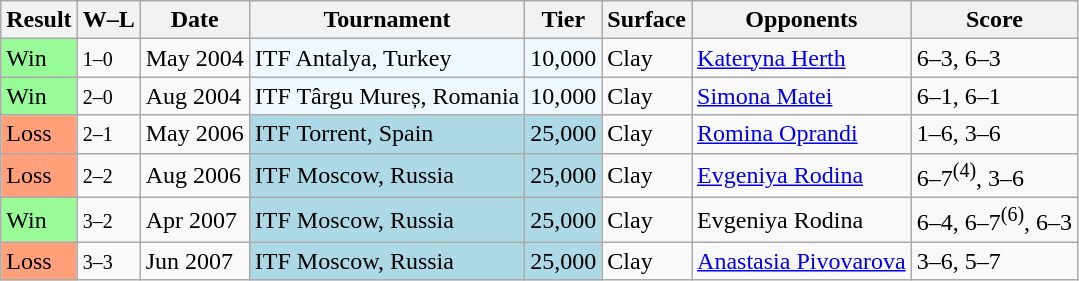<table class="sortable wikitable">
<tr>
<th>Result</th>
<th class=unsortable>W–L</th>
<th>Date</th>
<th>Tournament</th>
<th>Tier</th>
<th>Surface</th>
<th>Opponents</th>
<th class=unsortable>Score</th>
</tr>
<tr>
<td bgcolor=98FB98>Win</td>
<td><small>1–0</small></td>
<td>May 2004</td>
<td bgcolor=f0f8ff>ITF Antalya, Turkey</td>
<td bgcolor=f0f8ff>10,000</td>
<td>Clay</td>
<td> <a href='#'>Kateryna Herth</a></td>
<td>6–3, 6–3</td>
</tr>
<tr>
<td bgcolor=98FB98>Win</td>
<td><small>2–0</small></td>
<td>Aug 2004</td>
<td bgcolor=f0f8ff>ITF Târgu Mureș, Romania</td>
<td bgcolor=f0f8ff>10,000</td>
<td>Clay</td>
<td> <a href='#'>Simona Matei</a></td>
<td>6–1, 6–1</td>
</tr>
<tr>
<td bgcolor=FFA07A>Loss</td>
<td><small>2–1</small></td>
<td>May 2006</td>
<td bgcolor=lightblue>ITF Torrent, Spain</td>
<td bgcolor=lightblue>25,000</td>
<td>Clay</td>
<td> <a href='#'>Romina Oprandi</a></td>
<td>1–6, 3–6</td>
</tr>
<tr>
<td bgcolor=FFA07A>Loss</td>
<td><small>2–2</small></td>
<td>Aug 2006</td>
<td bgcolor=lightblue>ITF Moscow, Russia</td>
<td bgcolor=lightblue>25,000</td>
<td>Clay</td>
<td> <a href='#'>Evgeniya Rodina</a></td>
<td>6–7<sup>(4)</sup>, 3–6</td>
</tr>
<tr>
<td bgcolor=98FB98>Win</td>
<td><small>3–2</small></td>
<td>Apr 2007</td>
<td bgcolor=lightblue>ITF Moscow, Russia</td>
<td bgcolor=lightblue>25,000</td>
<td>Clay</td>
<td> Evgeniya Rodina</td>
<td>6–4, 6–7<sup>(6)</sup>, 6–3</td>
</tr>
<tr>
<td bgcolor=FFA07A>Loss</td>
<td><small>3–3</small></td>
<td>Jun 2007</td>
<td bgcolor=lightblue>ITF Moscow, Russia</td>
<td bgcolor=lightblue>25,000</td>
<td>Clay</td>
<td> <a href='#'>Anastasia Pivovarova</a></td>
<td>3–6, 5–7</td>
</tr>
</table>
